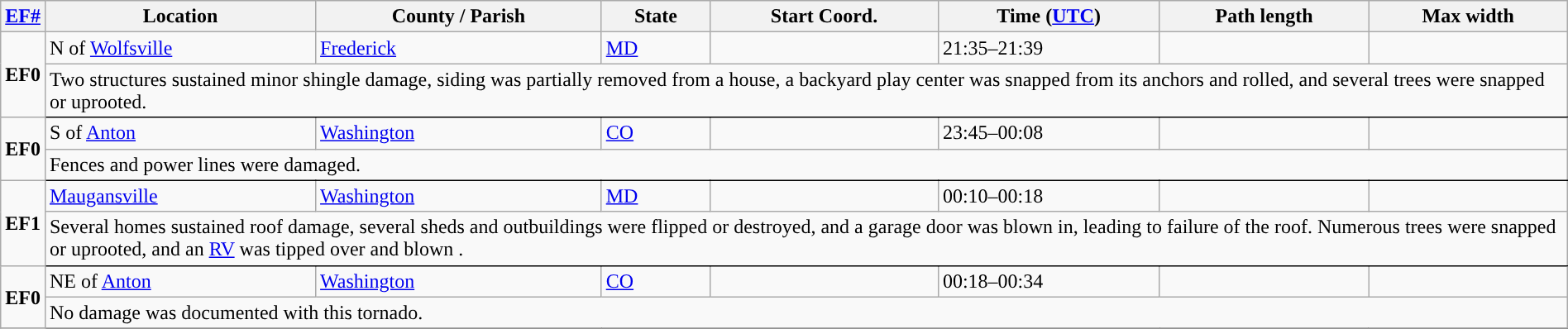<table class="wikitable sortable" style="width:100%;">
<tr>
<th scope="col" width="2%" align="center"><a href='#'>EF#</a></th>
<th scope="col" align="center" class="unsortable">Location</th>
<th scope="col" align="center" class="unsortable">County / Parish</th>
<th scope="col" align="center">State</th>
<th scope="col" align="center" data-sort-type="number">Start Coord.</th>
<th scope="col" align="center" data-sort-type="number">Time (<a href='#'>UTC</a>)</th>
<th scope="col" align="center" data-sort-type="number">Path length</th>
<th scope="col" align="center" data-sort-type="number">Max width</th>
</tr>
<tr>
<td rowspan="2" align="center"><strong>EF0</strong></td>
<td>N of <a href='#'>Wolfsville</a></td>
<td><a href='#'>Frederick</a></td>
<td><a href='#'>MD</a></td>
<td></td>
<td>21:35–21:39</td>
<td></td>
<td></td>
</tr>
<tr class="expand-child">
<td colspan="8" style=" border-bottom: 1px solid black;">Two structures sustained minor shingle damage, siding was partially removed from a house, a backyard play center was snapped from its anchors and rolled, and several trees were snapped or uprooted.</td>
</tr>
<tr>
<td rowspan="2" align="center"><strong>EF0</strong></td>
<td>S of <a href='#'>Anton</a></td>
<td><a href='#'>Washington</a></td>
<td><a href='#'>CO</a></td>
<td></td>
<td>23:45–00:08</td>
<td></td>
<td></td>
</tr>
<tr class="expand-child">
<td colspan="8" style=" border-bottom: 1px solid black;">Fences and power lines were damaged.</td>
</tr>
<tr>
<td rowspan="2" align="center"><strong>EF1</strong></td>
<td><a href='#'>Maugansville</a></td>
<td><a href='#'>Washington</a></td>
<td><a href='#'>MD</a></td>
<td></td>
<td>00:10–00:18</td>
<td></td>
<td></td>
</tr>
<tr class="expand-child">
<td colspan="8" style=" border-bottom: 1px solid black;">Several homes sustained roof damage, several sheds and outbuildings were flipped or destroyed, and a garage door was blown in, leading to failure of the roof. Numerous trees were snapped or uprooted, and an <a href='#'>RV</a> was tipped over and blown .</td>
</tr>
<tr>
<td rowspan="2" align="center"><strong>EF0</strong></td>
<td>NE of <a href='#'>Anton</a></td>
<td><a href='#'>Washington</a></td>
<td><a href='#'>CO</a></td>
<td></td>
<td>00:18–00:34</td>
<td></td>
<td></td>
</tr>
<tr class="expand-child">
<td colspan="8" style=" border-bottom: 1px solid black;">No damage was documented with this tornado.</td>
</tr>
<tr>
</tr>
</table>
